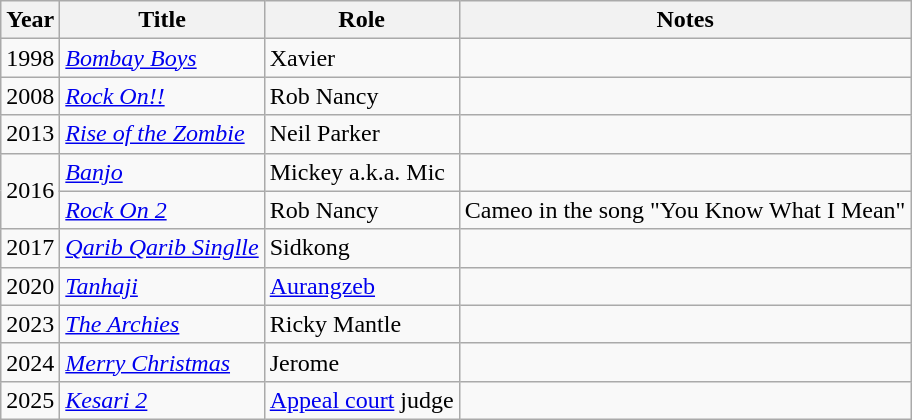<table class="wikitable sortable">
<tr>
<th>Year</th>
<th>Title</th>
<th>Role</th>
<th class="unsortable">Notes</th>
</tr>
<tr>
<td>1998</td>
<td><em><a href='#'>Bombay Boys</a></em></td>
<td>Xavier</td>
<td></td>
</tr>
<tr>
<td>2008</td>
<td><em><a href='#'>Rock On!!</a></em></td>
<td>Rob Nancy</td>
<td></td>
</tr>
<tr>
<td>2013</td>
<td><em><a href='#'>Rise of the Zombie</a></em></td>
<td>Neil Parker</td>
<td></td>
</tr>
<tr>
<td rowspan=2>2016</td>
<td><em><a href='#'>Banjo</a></em></td>
<td>Mickey a.k.a. Mic</td>
<td></td>
</tr>
<tr>
<td><em><a href='#'>Rock On 2</a></em></td>
<td>Rob Nancy</td>
<td>Cameo in the song "You Know What I Mean"</td>
</tr>
<tr>
<td>2017</td>
<td><em><a href='#'>Qarib Qarib Singlle</a></em></td>
<td>Sidkong</td>
<td></td>
</tr>
<tr>
<td>2020</td>
<td><em><a href='#'>Tanhaji</a></em></td>
<td><a href='#'>Aurangzeb</a></td>
<td></td>
</tr>
<tr>
<td>2023</td>
<td><em><a href='#'>The Archies</a></em></td>
<td>Ricky Mantle</td>
<td></td>
</tr>
<tr>
<td>2024</td>
<td><em><a href='#'>Merry Christmas</a></em></td>
<td>Jerome</td>
<td></td>
</tr>
<tr>
<td>2025</td>
<td><em><a href='#'>Kesari 2</a></em></td>
<td><a href='#'>Appeal court</a> judge</td>
<td></td>
</tr>
</table>
